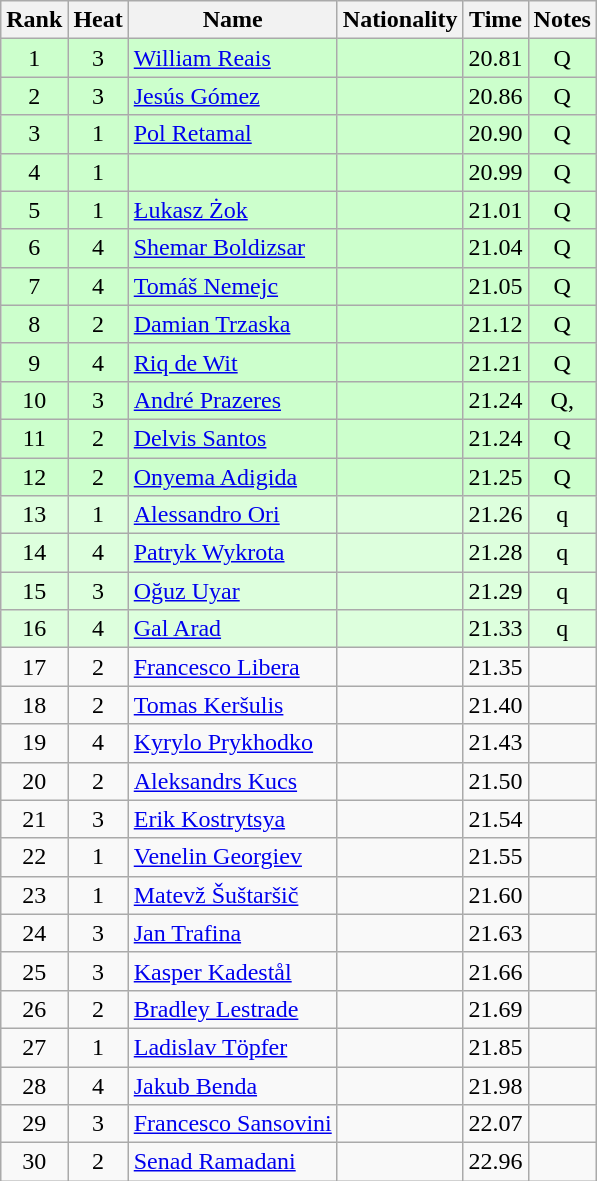<table class="wikitable sortable" style="text-align:center;">
<tr>
<th>Rank</th>
<th>Heat</th>
<th>Name</th>
<th>Nationality</th>
<th>Time</th>
<th>Notes</th>
</tr>
<tr bgcolor=ccffcc>
<td>1</td>
<td>3</td>
<td align=left><a href='#'>William Reais</a></td>
<td align=left></td>
<td>20.81</td>
<td>Q</td>
</tr>
<tr bgcolor=ccffcc>
<td>2</td>
<td>3</td>
<td align=left><a href='#'>Jesús Gómez</a></td>
<td align=left></td>
<td>20.86</td>
<td>Q</td>
</tr>
<tr bgcolor=ccffcc>
<td>3</td>
<td>1</td>
<td align=left><a href='#'>Pol Retamal</a></td>
<td align=left></td>
<td>20.90</td>
<td>Q</td>
</tr>
<tr bgcolor=ccffcc>
<td>4</td>
<td>1</td>
<td align=left></td>
<td align=left></td>
<td>20.99</td>
<td>Q</td>
</tr>
<tr bgcolor=ccffcc>
<td>5</td>
<td>1</td>
<td align=left><a href='#'>Łukasz Żok</a></td>
<td align=left></td>
<td>21.01</td>
<td>Q</td>
</tr>
<tr bgcolor=ccffcc>
<td>6</td>
<td>4</td>
<td align=left><a href='#'>Shemar Boldizsar</a></td>
<td align=left></td>
<td>21.04</td>
<td>Q</td>
</tr>
<tr bgcolor=ccffcc>
<td>7</td>
<td>4</td>
<td align=left><a href='#'>Tomáš Nemejc</a></td>
<td align=left></td>
<td>21.05</td>
<td>Q</td>
</tr>
<tr bgcolor=ccffcc>
<td>8</td>
<td>2</td>
<td align=left><a href='#'>Damian Trzaska</a></td>
<td align=left></td>
<td>21.12</td>
<td>Q</td>
</tr>
<tr bgcolor=ccffcc>
<td>9</td>
<td>4</td>
<td align=left><a href='#'>Riq de Wit</a></td>
<td align=left></td>
<td>21.21</td>
<td>Q</td>
</tr>
<tr bgcolor=ccffcc>
<td>10</td>
<td>3</td>
<td align=left><a href='#'>André Prazeres</a></td>
<td align=left></td>
<td>21.24</td>
<td>Q, </td>
</tr>
<tr bgcolor=ccffcc>
<td>11</td>
<td>2</td>
<td align=left><a href='#'>Delvis Santos</a></td>
<td align=left></td>
<td>21.24</td>
<td>Q</td>
</tr>
<tr bgcolor=ccffcc>
<td>12</td>
<td>2</td>
<td align=left><a href='#'>Onyema Adigida</a></td>
<td align=left></td>
<td>21.25</td>
<td>Q</td>
</tr>
<tr bgcolor=ddffdd>
<td>13</td>
<td>1</td>
<td align=left><a href='#'>Alessandro Ori</a></td>
<td align=left></td>
<td>21.26</td>
<td>q</td>
</tr>
<tr bgcolor=ddffdd>
<td>14</td>
<td>4</td>
<td align=left><a href='#'>Patryk Wykrota</a></td>
<td align=left></td>
<td>21.28</td>
<td>q</td>
</tr>
<tr bgcolor=ddffdd>
<td>15</td>
<td>3</td>
<td align=left><a href='#'>Oğuz Uyar</a></td>
<td align=left></td>
<td>21.29</td>
<td>q</td>
</tr>
<tr bgcolor=ddffdd>
<td>16</td>
<td>4</td>
<td align=left><a href='#'>Gal Arad</a></td>
<td align=left></td>
<td>21.33</td>
<td>q</td>
</tr>
<tr>
<td>17</td>
<td>2</td>
<td align=left><a href='#'>Francesco Libera</a></td>
<td align=left></td>
<td>21.35</td>
<td></td>
</tr>
<tr>
<td>18</td>
<td>2</td>
<td align=left><a href='#'>Tomas Keršulis</a></td>
<td align=left></td>
<td>21.40</td>
<td></td>
</tr>
<tr>
<td>19</td>
<td>4</td>
<td align=left><a href='#'>Kyrylo Prykhodko</a></td>
<td align=left></td>
<td>21.43</td>
<td></td>
</tr>
<tr>
<td>20</td>
<td>2</td>
<td align=left><a href='#'>Aleksandrs Kucs</a></td>
<td align=left></td>
<td>21.50</td>
<td></td>
</tr>
<tr>
<td>21</td>
<td>3</td>
<td align=left><a href='#'>Erik Kostrytsya</a></td>
<td align=left></td>
<td>21.54</td>
<td></td>
</tr>
<tr>
<td>22</td>
<td>1</td>
<td align=left><a href='#'>Venelin Georgiev</a></td>
<td align=left></td>
<td>21.55</td>
<td></td>
</tr>
<tr>
<td>23</td>
<td>1</td>
<td align=left><a href='#'>Matevž Šuštaršič</a></td>
<td align=left></td>
<td>21.60</td>
<td></td>
</tr>
<tr>
<td>24</td>
<td>3</td>
<td align=left><a href='#'>Jan Trafina</a></td>
<td align=left></td>
<td>21.63</td>
<td></td>
</tr>
<tr>
<td>25</td>
<td>3</td>
<td align=left><a href='#'>Kasper Kadestål</a></td>
<td align=left></td>
<td>21.66</td>
<td></td>
</tr>
<tr>
<td>26</td>
<td>2</td>
<td align=left><a href='#'>Bradley Lestrade</a></td>
<td align=left></td>
<td>21.69</td>
<td></td>
</tr>
<tr>
<td>27</td>
<td>1</td>
<td align=left><a href='#'>Ladislav Töpfer</a></td>
<td align=left></td>
<td>21.85</td>
<td></td>
</tr>
<tr>
<td>28</td>
<td>4</td>
<td align=left><a href='#'>Jakub Benda</a></td>
<td align=left></td>
<td>21.98</td>
<td></td>
</tr>
<tr>
<td>29</td>
<td>3</td>
<td align=left><a href='#'>Francesco Sansovini</a></td>
<td align=left></td>
<td>22.07</td>
<td></td>
</tr>
<tr>
<td>30</td>
<td>2</td>
<td align=left><a href='#'>Senad Ramadani</a></td>
<td align=left></td>
<td>22.96</td>
<td></td>
</tr>
</table>
